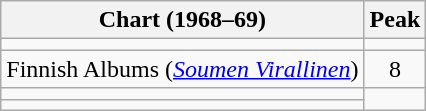<table class="wikitable sortable">
<tr>
<th scope="col">Chart (1968–69)</th>
<th scope="col">Peak</th>
</tr>
<tr>
<td></td>
</tr>
<tr>
<td>Finnish Albums (<a href='#'><em>Soumen Virallinen</em></a>)</td>
<td style="text-align:center;">8</td>
</tr>
<tr>
<td></td>
</tr>
<tr>
<td></td>
</tr>
</table>
